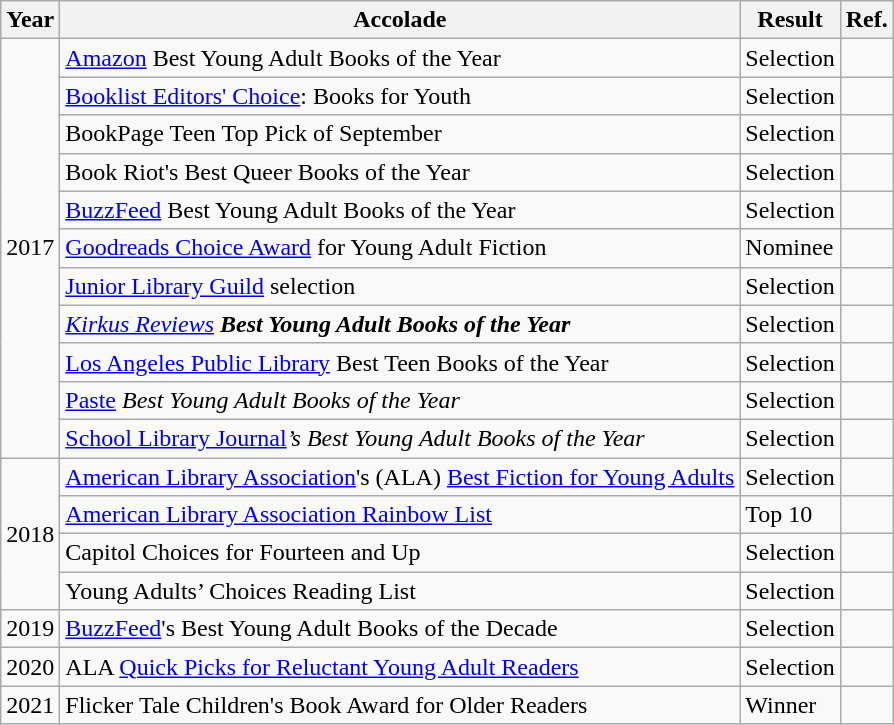<table class="wikitable sortable">
<tr>
<th>Year</th>
<th>Accolade</th>
<th>Result</th>
<th>Ref.</th>
</tr>
<tr>
<td rowspan="11">2017</td>
<td><a href='#'>Amazon</a> Best Young Adult Books of the Year</td>
<td>Selection</td>
<td></td>
</tr>
<tr>
<td><a href='#'>Booklist Editors' Choice</a>: Books for Youth</td>
<td>Selection</td>
<td></td>
</tr>
<tr>
<td>BookPage Teen Top Pick of September</td>
<td>Selection</td>
<td></td>
</tr>
<tr>
<td>Book Riot's Best Queer Books of the Year</td>
<td>Selection</td>
<td></td>
</tr>
<tr>
<td><a href='#'>BuzzFeed</a> Best Young Adult Books of the Year</td>
<td>Selection</td>
<td></td>
</tr>
<tr>
<td><a href='#'>Goodreads Choice Award</a> for Young Adult Fiction</td>
<td>Nominee</td>
<td></td>
</tr>
<tr>
<td><a href='#'>Junior Library Guild</a> selection</td>
<td>Selection</td>
<td></td>
</tr>
<tr>
<td><em><a href='#'>Kirkus Reviews</a><strong> Best Young Adult Books of the Year</td>
<td>Selection</td>
<td></td>
</tr>
<tr>
<td><a href='#'>Los Angeles Public Library</a> Best Teen Books of the Year</td>
<td>Selection</td>
<td></td>
</tr>
<tr>
<td><a href='#'></em>Paste<em></a> Best Young Adult Books of the Year</td>
<td>Selection</td>
<td></td>
</tr>
<tr>
<td></em><a href='#'>School Library Journal</a><em>’s Best Young Adult Books of the Year</td>
<td>Selection</td>
<td></td>
</tr>
<tr>
<td rowspan="4">2018</td>
<td><a href='#'>American Library Association</a>'s (ALA) <a href='#'>Best Fiction for Young Adults</a></td>
<td>Selection</td>
<td></td>
</tr>
<tr>
<td><a href='#'>American Library Association Rainbow List</a></td>
<td>Top 10</td>
<td></td>
</tr>
<tr>
<td>Capitol Choices for Fourteen and Up</td>
<td>Selection</td>
<td></td>
</tr>
<tr>
<td>Young Adults’ Choices Reading List</td>
<td>Selection</td>
<td></td>
</tr>
<tr>
<td>2019</td>
<td></em><a href='#'>BuzzFeed</a>'s Best Young Adult Books of the Decade<em></td>
<td>Selection</td>
<td></td>
</tr>
<tr>
<td>2020</td>
<td>ALA <a href='#'>Quick Picks for Reluctant Young Adult Readers</a></td>
<td>Selection</td>
<td></td>
</tr>
<tr>
<td>2021</td>
<td>Flicker Tale Children's Book Award for Older Readers</td>
<td>Winner</td>
<td></td>
</tr>
</table>
